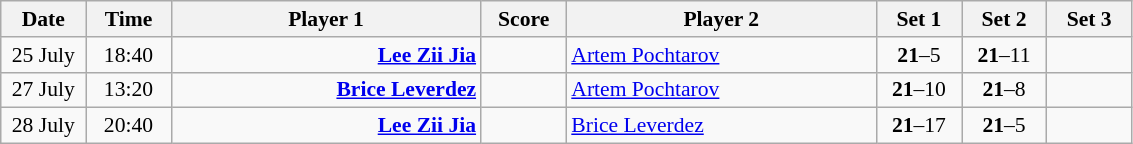<table class="wikitable" style="font-size:90%; text-align:center">
<tr>
<th width="50">Date</th>
<th width="50">Time</th>
<th width="200">Player 1</th>
<th width="50">Score</th>
<th width="200">Player 2</th>
<th width="50">Set 1</th>
<th width="50">Set 2</th>
<th width="50">Set 3</th>
</tr>
<tr>
<td>25 July</td>
<td>18:40</td>
<td align="right"><strong><a href='#'>Lee Zii Jia</a> </strong></td>
<td> </td>
<td align="left"> <a href='#'>Artem Pochtarov</a></td>
<td><strong>21</strong>–5</td>
<td><strong>21</strong>–11</td>
<td></td>
</tr>
<tr>
<td>27 July</td>
<td>13:20</td>
<td align="right"><strong><a href='#'>Brice Leverdez</a> </strong></td>
<td> </td>
<td align="left"> <a href='#'>Artem Pochtarov</a></td>
<td><strong>21</strong>–10</td>
<td><strong>21</strong>–8</td>
<td></td>
</tr>
<tr>
<td>28 July</td>
<td>20:40</td>
<td align="right"><strong><a href='#'>Lee Zii Jia</a> </strong></td>
<td> </td>
<td align="left"> <a href='#'>Brice Leverdez</a></td>
<td><strong>21</strong>–17</td>
<td><strong>21</strong>–5</td>
<td></td>
</tr>
</table>
